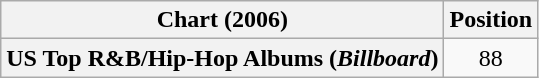<table class="wikitable plainrowheaders" style="text-align:center">
<tr>
<th>Chart (2006)</th>
<th>Position</th>
</tr>
<tr>
<th scope="row">US Top R&B/Hip-Hop Albums (<em>Billboard</em>)</th>
<td>88</td>
</tr>
</table>
